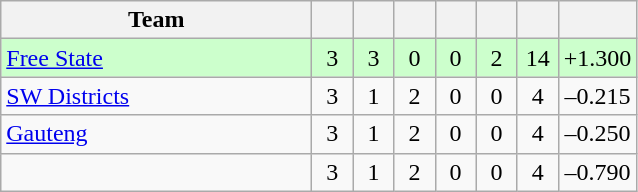<table class="wikitable" style="text-align:center">
<tr>
<th width=200>Team</th>
<th width=20></th>
<th width=20></th>
<th width=20></th>
<th width=20></th>
<th width=20></th>
<th width=20></th>
<th width=45></th>
</tr>
<tr style="background:#cfc">
<td align="left"> <a href='#'>Free State</a></td>
<td>3</td>
<td>3</td>
<td>0</td>
<td>0</td>
<td>2</td>
<td>14</td>
<td>+1.300</td>
</tr>
<tr>
<td align="left"> <a href='#'>SW Districts</a></td>
<td>3</td>
<td>1</td>
<td>2</td>
<td>0</td>
<td>0</td>
<td>4</td>
<td>–0.215</td>
</tr>
<tr>
<td align="left"> <a href='#'>Gauteng</a></td>
<td>3</td>
<td>1</td>
<td>2</td>
<td>0</td>
<td>0</td>
<td>4</td>
<td>–0.250</td>
</tr>
<tr>
<td align="left"></td>
<td>3</td>
<td>1</td>
<td>2</td>
<td>0</td>
<td>0</td>
<td>4</td>
<td>–0.790</td>
</tr>
</table>
